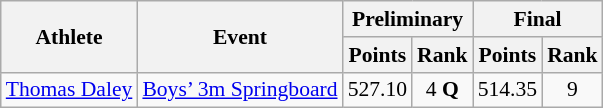<table class="wikitable" border="1" style="font-size:90%">
<tr>
<th rowspan=2>Athlete</th>
<th rowspan=2>Event</th>
<th colspan=2>Preliminary</th>
<th colspan=2>Final</th>
</tr>
<tr>
<th>Points</th>
<th>Rank</th>
<th>Points</th>
<th>Rank</th>
</tr>
<tr>
<td rowspan=1><a href='#'>Thomas Daley</a></td>
<td><a href='#'>Boys’ 3m Springboard</a></td>
<td align=center>527.10</td>
<td align=center>4 <strong>Q</strong></td>
<td align=center>514.35</td>
<td align=center>9</td>
</tr>
</table>
